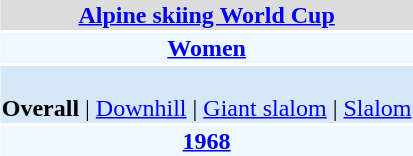<table align="right" class="toccolours" style="margin: 0 0 1em 1em;">
<tr>
<td colspan="2" align=center bgcolor=Gainsboro><strong><a href='#'>Alpine skiing World Cup</a></strong></td>
</tr>
<tr>
<td colspan="2" align=center bgcolor=AliceBlue><strong><a href='#'>Women</a></strong></td>
</tr>
<tr>
<td colspan="2" align=center bgcolor=D6E8F8><br><strong>Overall</strong> | 
<a href='#'>Downhill</a> | 
<a href='#'>Giant slalom</a> | 
<a href='#'>Slalom</a></td>
</tr>
<tr>
<td colspan="2" align=center bgcolor=AliceBlue><strong><a href='#'>1968</a></strong></td>
</tr>
</table>
